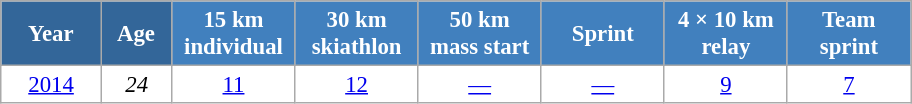<table class="wikitable" style="font-size:95%; text-align:center; border:grey solid 1px; border-collapse:collapse; background:#ffffff;">
<tr>
<th style="background-color:#369; color:white; width:60px;"> Year </th>
<th style="background-color:#369; color:white; width:40px;"> Age </th>
<th style="background-color:#4180be; color:white; width:75px;"> 15 km <br> individual </th>
<th style="background-color:#4180be; color:white; width:75px;"> 30 km <br> skiathlon </th>
<th style="background-color:#4180be; color:white; width:75px;"> 50 km <br> mass start </th>
<th style="background-color:#4180be; color:white; width:75px;"> Sprint </th>
<th style="background-color:#4180be; color:white; width:75px;"> 4 × 10 km <br> relay </th>
<th style="background-color:#4180be; color:white; width:75px;"> Team <br> sprint </th>
</tr>
<tr>
<td><a href='#'>2014</a></td>
<td><em>24</em></td>
<td><a href='#'>11</a></td>
<td><a href='#'>12</a></td>
<td><a href='#'>—</a></td>
<td><a href='#'>—</a></td>
<td><a href='#'>9</a></td>
<td><a href='#'>7</a></td>
</tr>
</table>
